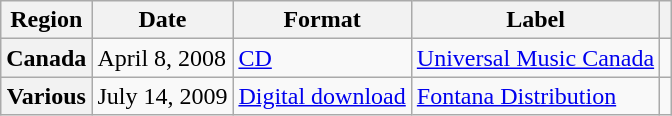<table class="wikitable plainrowheaders">
<tr>
<th scope="col">Region</th>
<th scope="col">Date</th>
<th scope="col">Format</th>
<th scope="col">Label</th>
<th scope="col"></th>
</tr>
<tr>
<th scope="row">Canada</th>
<td>April 8, 2008</td>
<td><a href='#'>CD</a></td>
<td><a href='#'>Universal Music Canada</a></td>
<td align="center"></td>
</tr>
<tr>
<th scope="row">Various</th>
<td>July 14, 2009</td>
<td><a href='#'>Digital download</a></td>
<td><a href='#'>Fontana Distribution</a></td>
<td align="center"></td>
</tr>
</table>
